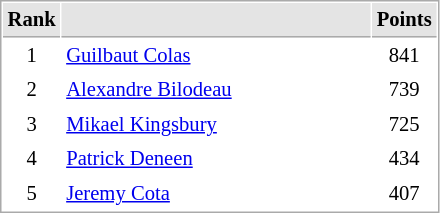<table cellspacing="1" cellpadding="3" style="border:1px solid #AAAAAA;font-size:86%">
<tr bgcolor="#E4E4E4">
<th style="border-bottom:1px solid #AAAAAA" width=10>Rank</th>
<th style="border-bottom:1px solid #AAAAAA" width=200></th>
<th style="border-bottom:1px solid #AAAAAA" width=20>Points</th>
</tr>
<tr>
<td align="center">1</td>
<td> <a href='#'>Guilbaut Colas</a></td>
<td align=center>841</td>
</tr>
<tr>
<td align="center">2</td>
<td> <a href='#'>Alexandre Bilodeau</a></td>
<td align=center>739</td>
</tr>
<tr>
<td align="center">3</td>
<td> <a href='#'>Mikael Kingsbury</a></td>
<td align=center>725</td>
</tr>
<tr>
<td align="center">4</td>
<td> <a href='#'>Patrick Deneen</a></td>
<td align=center>434</td>
</tr>
<tr>
<td align="center">5</td>
<td> <a href='#'>Jeremy Cota</a></td>
<td align=center>407</td>
</tr>
</table>
